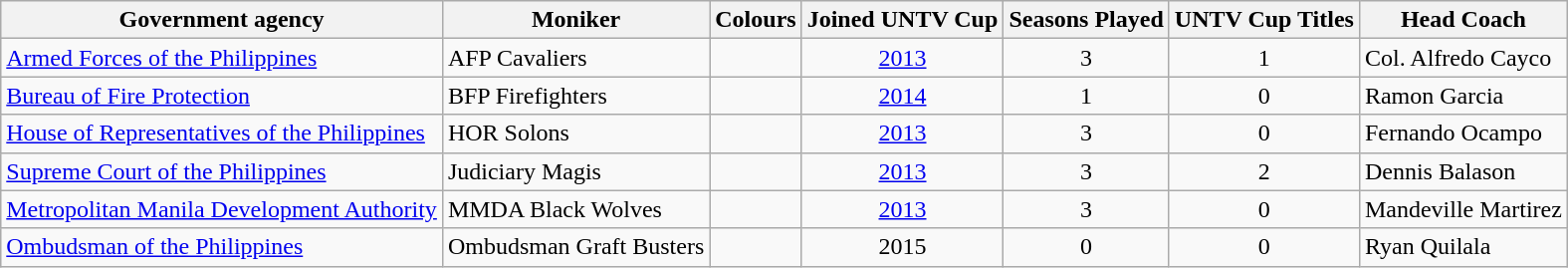<table class=wikitable>
<tr>
<th>Government agency</th>
<th>Moniker</th>
<th>Colours</th>
<th>Joined UNTV Cup</th>
<th>Seasons Played</th>
<th>UNTV Cup Titles</th>
<th>Head Coach</th>
</tr>
<tr>
<td><a href='#'>Armed Forces of the Philippines</a></td>
<td>AFP Cavaliers</td>
<td align=center;> </td>
<td style="text-align:center;"><a href='#'>2013</a></td>
<td style="text-align:center;">3</td>
<td style="text-align:center;">1</td>
<td>Col. Alfredo Cayco</td>
</tr>
<tr>
<td><a href='#'>Bureau of Fire Protection</a></td>
<td>BFP Firefighters</td>
<td align=center;>  </td>
<td style="text-align:center;"><a href='#'>2014</a></td>
<td style="text-align:center;">1</td>
<td style="text-align:center;">0</td>
<td>Ramon Garcia</td>
</tr>
<tr>
<td><a href='#'>House of Representatives of the Philippines</a></td>
<td>HOR Solons</td>
<td align=center;> </td>
<td style="text-align:center;"><a href='#'>2013</a></td>
<td style="text-align:center;">3</td>
<td style="text-align:center;">0</td>
<td>Fernando Ocampo</td>
</tr>
<tr>
<td><a href='#'>Supreme Court of the Philippines</a></td>
<td>Judiciary Magis</td>
<td align=center;> </td>
<td style="text-align:center;"><a href='#'>2013</a></td>
<td style="text-align:center;">3</td>
<td style="text-align:center;">2</td>
<td>Dennis Balason</td>
</tr>
<tr>
<td><a href='#'>Metropolitan Manila Development Authority</a></td>
<td>MMDA Black Wolves</td>
<td align=center;> </td>
<td style="text-align:center;"><a href='#'>2013</a></td>
<td style="text-align:center;">3</td>
<td style="text-align:center;">0</td>
<td>Mandeville Martirez</td>
</tr>
<tr>
<td><a href='#'>Ombudsman of the Philippines</a></td>
<td>Ombudsman Graft Busters</td>
<td align=center;>  </td>
<td style="text-align:center;">2015</td>
<td style="text-align:center;">0</td>
<td style="text-align:center;">0</td>
<td>Ryan Quilala</td>
</tr>
</table>
